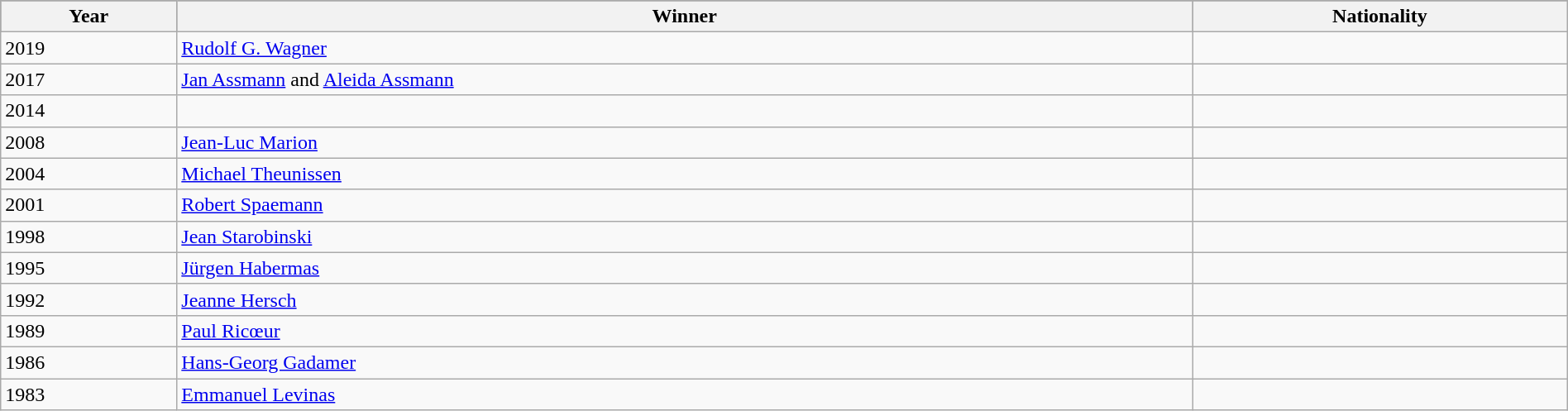<table class="wikitable" width=100%>
<tr bgcolor="#505050">
<th>Year</th>
<th>Winner</th>
<th>Nationality</th>
</tr>
<tr>
<td>2019</td>
<td><a href='#'>Rudolf G. Wagner</a></td>
<td></td>
</tr>
<tr>
<td>2017</td>
<td><a href='#'>Jan Assmann</a> and <a href='#'>Aleida Assmann</a></td>
<td></td>
</tr>
<tr>
<td>2014</td>
<td></td>
<td></td>
</tr>
<tr>
<td>2008</td>
<td><a href='#'>Jean-Luc Marion</a></td>
<td></td>
</tr>
<tr>
<td>2004</td>
<td><a href='#'>Michael Theunissen</a></td>
<td></td>
</tr>
<tr>
<td>2001</td>
<td><a href='#'>Robert Spaemann</a></td>
<td></td>
</tr>
<tr>
<td>1998</td>
<td><a href='#'>Jean Starobinski</a></td>
<td></td>
</tr>
<tr>
<td>1995</td>
<td><a href='#'>Jürgen Habermas</a></td>
<td></td>
</tr>
<tr>
<td>1992</td>
<td><a href='#'>Jeanne Hersch</a></td>
<td></td>
</tr>
<tr>
<td>1989</td>
<td><a href='#'>Paul Ricœur</a></td>
<td></td>
</tr>
<tr>
<td>1986</td>
<td><a href='#'>Hans-Georg Gadamer</a></td>
<td></td>
</tr>
<tr>
<td>1983</td>
<td><a href='#'>Emmanuel Levinas</a></td>
<td></td>
</tr>
</table>
